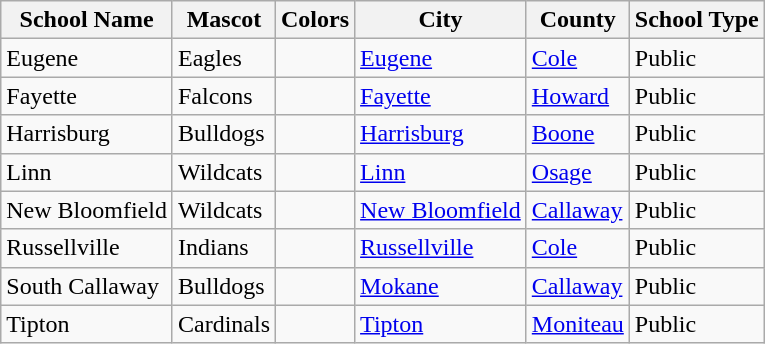<table class="wikitable">
<tr>
<th>School Name</th>
<th>Mascot</th>
<th>Colors</th>
<th>City</th>
<th>County</th>
<th>School Type</th>
</tr>
<tr>
<td>Eugene</td>
<td>Eagles</td>
<td> </td>
<td><a href='#'>Eugene</a></td>
<td><a href='#'>Cole</a></td>
<td>Public</td>
</tr>
<tr>
<td>Fayette</td>
<td>Falcons</td>
<td> </td>
<td><a href='#'>Fayette</a></td>
<td><a href='#'>Howard</a></td>
<td>Public</td>
</tr>
<tr>
<td>Harrisburg</td>
<td>Bulldogs</td>
<td> </td>
<td><a href='#'>Harrisburg</a></td>
<td><a href='#'>Boone</a></td>
<td>Public</td>
</tr>
<tr>
<td>Linn</td>
<td>Wildcats</td>
<td> </td>
<td><a href='#'>Linn</a></td>
<td><a href='#'>Osage</a></td>
<td>Public</td>
</tr>
<tr>
<td>New Bloomfield</td>
<td>Wildcats</td>
<td> </td>
<td><a href='#'>New Bloomfield</a></td>
<td><a href='#'>Callaway</a></td>
<td>Public</td>
</tr>
<tr>
<td>Russellville</td>
<td>Indians</td>
<td> </td>
<td><a href='#'>Russellville</a></td>
<td><a href='#'>Cole</a></td>
<td>Public</td>
</tr>
<tr>
<td>South Callaway</td>
<td>Bulldogs</td>
<td> </td>
<td><a href='#'>Mokane</a></td>
<td><a href='#'>Callaway</a></td>
<td>Public</td>
</tr>
<tr>
<td>Tipton</td>
<td>Cardinals</td>
<td> </td>
<td><a href='#'>Tipton</a></td>
<td><a href='#'>Moniteau</a></td>
<td>Public</td>
</tr>
</table>
